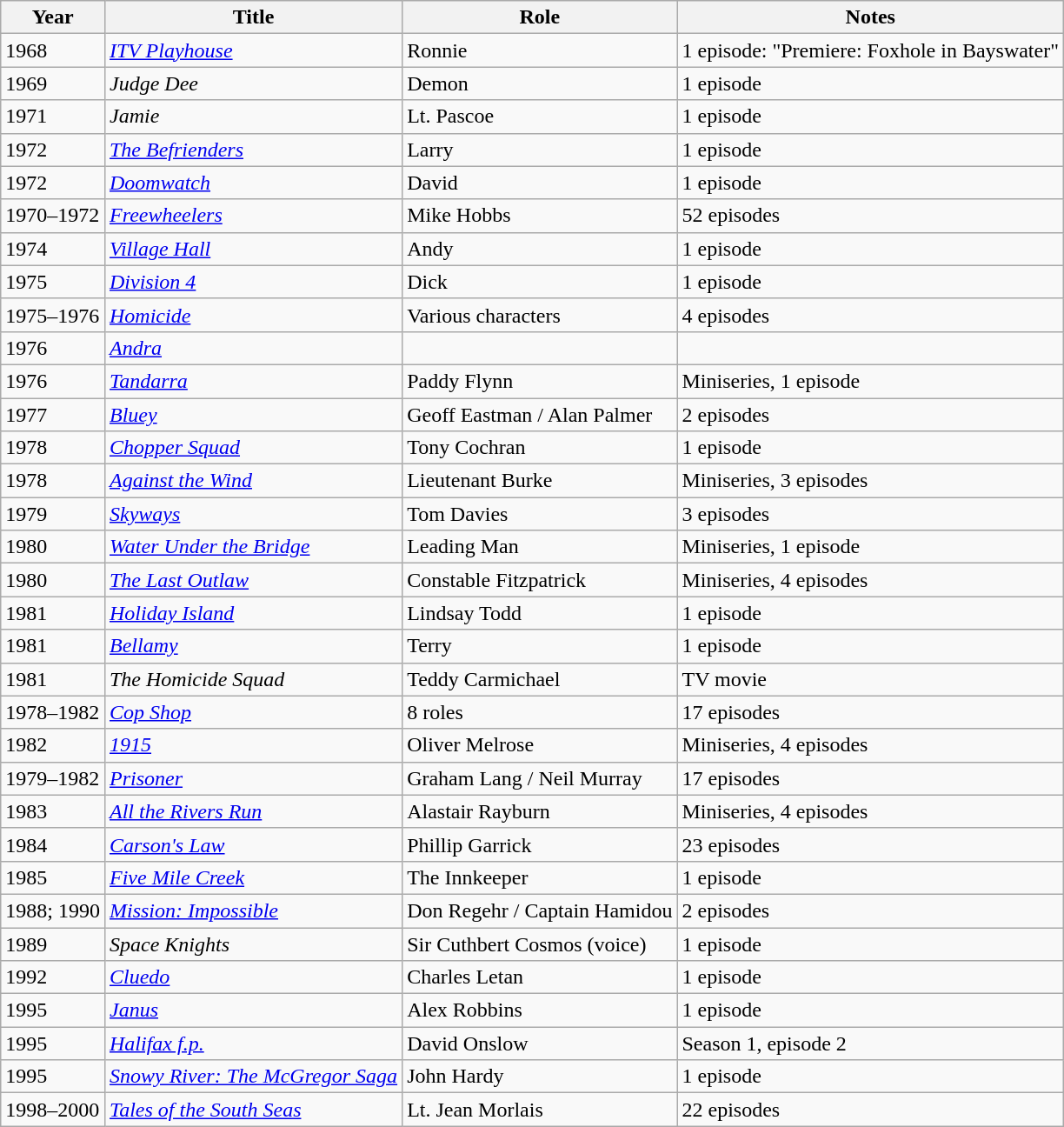<table class=wikitable>
<tr>
<th>Year</th>
<th>Title</th>
<th>Role</th>
<th>Notes</th>
</tr>
<tr>
<td>1968</td>
<td><em><a href='#'>ITV Playhouse</a></em></td>
<td>Ronnie</td>
<td>1 episode: "Premiere: Foxhole in Bayswater"</td>
</tr>
<tr>
<td>1969</td>
<td><em>Judge Dee</em></td>
<td>Demon</td>
<td>1 episode</td>
</tr>
<tr>
<td>1971</td>
<td><em>Jamie</em></td>
<td>Lt. Pascoe</td>
<td>1 episode</td>
</tr>
<tr>
<td>1972</td>
<td><em><a href='#'>The Befrienders</a></em></td>
<td>Larry</td>
<td>1 episode</td>
</tr>
<tr>
<td>1972</td>
<td><em><a href='#'>Doomwatch</a></em></td>
<td>David</td>
<td>1 episode</td>
</tr>
<tr>
<td>1970–1972</td>
<td><em><a href='#'>Freewheelers</a></em></td>
<td>Mike Hobbs</td>
<td>52 episodes</td>
</tr>
<tr>
<td>1974</td>
<td><em><a href='#'>Village Hall</a></em></td>
<td>Andy</td>
<td>1 episode</td>
</tr>
<tr>
<td>1975</td>
<td><em><a href='#'>Division 4</a></em></td>
<td>Dick</td>
<td>1 episode</td>
</tr>
<tr>
<td>1975–1976</td>
<td><em><a href='#'>Homicide</a></em></td>
<td>Various characters</td>
<td>4 episodes</td>
</tr>
<tr>
<td>1976</td>
<td><em><a href='#'>Andra</a></em></td>
<td></td>
<td></td>
</tr>
<tr>
<td>1976</td>
<td><em><a href='#'>Tandarra</a></em></td>
<td>Paddy Flynn</td>
<td>Miniseries, 1 episode</td>
</tr>
<tr>
<td>1977</td>
<td><em><a href='#'>Bluey</a></em></td>
<td>Geoff Eastman / Alan Palmer</td>
<td>2 episodes</td>
</tr>
<tr>
<td>1978</td>
<td><em><a href='#'>Chopper Squad</a></em></td>
<td>Tony Cochran</td>
<td>1 episode</td>
</tr>
<tr>
<td>1978</td>
<td><em><a href='#'>Against the Wind</a></em></td>
<td>Lieutenant Burke</td>
<td>Miniseries, 3 episodes</td>
</tr>
<tr>
<td>1979</td>
<td><em><a href='#'>Skyways</a></em></td>
<td>Tom Davies</td>
<td>3 episodes</td>
</tr>
<tr>
<td>1980</td>
<td><em><a href='#'>Water Under the Bridge</a></em></td>
<td>Leading Man</td>
<td>Miniseries, 1 episode</td>
</tr>
<tr>
<td>1980</td>
<td><em><a href='#'>The Last Outlaw</a></em></td>
<td>Constable Fitzpatrick</td>
<td>Miniseries, 4 episodes</td>
</tr>
<tr>
<td>1981</td>
<td><em><a href='#'>Holiday Island</a></em></td>
<td>Lindsay Todd</td>
<td>1 episode</td>
</tr>
<tr>
<td>1981</td>
<td><em><a href='#'>Bellamy</a></em></td>
<td>Terry</td>
<td>1 episode</td>
</tr>
<tr>
<td>1981</td>
<td><em>The Homicide Squad</em></td>
<td>Teddy Carmichael</td>
<td>TV movie</td>
</tr>
<tr>
<td>1978–1982</td>
<td><em><a href='#'>Cop Shop</a></em></td>
<td>8 roles</td>
<td>17 episodes</td>
</tr>
<tr>
<td>1982</td>
<td><em><a href='#'>1915</a></em></td>
<td>Oliver Melrose</td>
<td>Miniseries, 4 episodes</td>
</tr>
<tr>
<td>1979–1982</td>
<td><em><a href='#'>Prisoner</a></em></td>
<td>Graham Lang / Neil Murray</td>
<td>17 episodes</td>
</tr>
<tr>
<td>1983</td>
<td><em><a href='#'>All the Rivers Run</a></em></td>
<td>Alastair Rayburn</td>
<td>Miniseries, 4 episodes</td>
</tr>
<tr>
<td>1984</td>
<td><em><a href='#'>Carson's Law</a></em></td>
<td>Phillip Garrick</td>
<td>23 episodes</td>
</tr>
<tr>
<td>1985</td>
<td><em><a href='#'>Five Mile Creek</a></em></td>
<td>The Innkeeper</td>
<td>1 episode</td>
</tr>
<tr>
<td>1988; 1990</td>
<td><em><a href='#'>Mission: Impossible</a></em></td>
<td>Don Regehr / Captain Hamidou</td>
<td>2 episodes</td>
</tr>
<tr>
<td>1989</td>
<td><em>Space Knights</em></td>
<td>Sir Cuthbert Cosmos (voice)</td>
<td>1 episode</td>
</tr>
<tr>
<td>1992</td>
<td><em><a href='#'>Cluedo</a></em></td>
<td>Charles Letan</td>
<td>1 episode</td>
</tr>
<tr>
<td>1995</td>
<td><em><a href='#'>Janus</a></em></td>
<td>Alex Robbins</td>
<td>1 episode</td>
</tr>
<tr>
<td>1995</td>
<td><em><a href='#'>Halifax f.p.</a></em></td>
<td>David Onslow</td>
<td>Season 1, episode 2</td>
</tr>
<tr>
<td>1995</td>
<td><em><a href='#'>Snowy River: The McGregor Saga</a></em></td>
<td>John Hardy</td>
<td>1 episode</td>
</tr>
<tr>
<td>1998–2000</td>
<td><em><a href='#'>Tales of the South Seas</a></em></td>
<td>Lt. Jean Morlais</td>
<td>22 episodes</td>
</tr>
</table>
